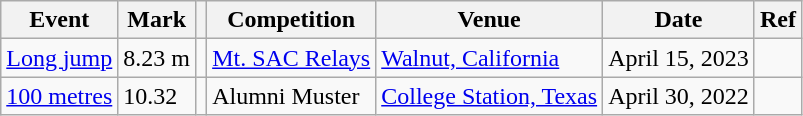<table class="wikitable">
<tr>
<th>Event</th>
<th>Mark</th>
<th></th>
<th>Competition</th>
<th>Venue</th>
<th>Date</th>
<th>Ref</th>
</tr>
<tr>
<td><a href='#'>Long jump</a></td>
<td>8.23 m </td>
<td></td>
<td><a href='#'>Mt. SAC Relays</a></td>
<td><a href='#'>Walnut, California</a></td>
<td>April 15, 2023</td>
<td></td>
</tr>
<tr>
<td><a href='#'>100 metres</a></td>
<td>10.32 </td>
<td> </td>
<td>Alumni Muster</td>
<td><a href='#'>College Station, Texas</a></td>
<td>April 30, 2022</td>
<td></td>
</tr>
</table>
